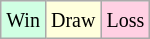<table class="wikitable">
<tr>
<td style="background:#d0ffe3;"><small>Win</small></td>
<td style="background:#ffd;"><small>Draw</small></td>
<td style="background:#ffd0e3;"><small>Loss</small></td>
</tr>
</table>
